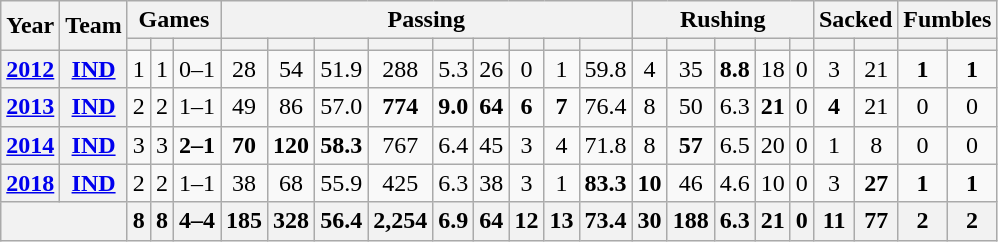<table class="wikitable" style="text-align:center;">
<tr>
<th rowspan="2">Year</th>
<th rowspan="2">Team</th>
<th colspan="3">Games</th>
<th colspan="9">Passing</th>
<th colspan="5">Rushing</th>
<th colspan="2">Sacked</th>
<th colspan="2">Fumbles</th>
</tr>
<tr>
<th></th>
<th></th>
<th></th>
<th></th>
<th></th>
<th></th>
<th></th>
<th></th>
<th></th>
<th></th>
<th></th>
<th></th>
<th></th>
<th></th>
<th></th>
<th></th>
<th></th>
<th></th>
<th></th>
<th></th>
<th></th>
</tr>
<tr>
<th><a href='#'>2012</a></th>
<th><a href='#'>IND</a></th>
<td>1</td>
<td>1</td>
<td>0–1</td>
<td>28</td>
<td>54</td>
<td>51.9</td>
<td>288</td>
<td>5.3</td>
<td>26</td>
<td>0</td>
<td>1</td>
<td>59.8</td>
<td>4</td>
<td>35</td>
<td><strong>8.8</strong></td>
<td>18</td>
<td>0</td>
<td>3</td>
<td>21</td>
<td><strong>1</strong></td>
<td><strong>1</strong></td>
</tr>
<tr>
<th><a href='#'>2013</a></th>
<th><a href='#'>IND</a></th>
<td>2</td>
<td>2</td>
<td>1–1</td>
<td>49</td>
<td>86</td>
<td>57.0</td>
<td><strong>774</strong></td>
<td><strong>9.0</strong></td>
<td><strong>64</strong></td>
<td><strong>6</strong></td>
<td><strong>7</strong></td>
<td>76.4</td>
<td>8</td>
<td>50</td>
<td>6.3</td>
<td><strong>21</strong></td>
<td>0</td>
<td><strong>4</strong></td>
<td>21</td>
<td>0</td>
<td>0</td>
</tr>
<tr>
<th><a href='#'>2014</a></th>
<th><a href='#'>IND</a></th>
<td>3</td>
<td>3</td>
<td><strong>2–1</strong></td>
<td><strong>70</strong></td>
<td><strong>120</strong></td>
<td><strong>58.3</strong></td>
<td>767</td>
<td>6.4</td>
<td>45</td>
<td>3</td>
<td>4</td>
<td>71.8</td>
<td>8</td>
<td><strong>57</strong></td>
<td>6.5</td>
<td>20</td>
<td>0</td>
<td>1</td>
<td>8</td>
<td>0</td>
<td>0</td>
</tr>
<tr>
<th><a href='#'>2018</a></th>
<th><a href='#'>IND</a></th>
<td>2</td>
<td>2</td>
<td>1–1</td>
<td>38</td>
<td>68</td>
<td>55.9</td>
<td>425</td>
<td>6.3</td>
<td>38</td>
<td>3</td>
<td>1</td>
<td><strong>83.3</strong></td>
<td><strong>10</strong></td>
<td>46</td>
<td>4.6</td>
<td>10</td>
<td>0</td>
<td>3</td>
<td><strong>27</strong></td>
<td><strong>1</strong></td>
<td><strong>1</strong></td>
</tr>
<tr>
<th colspan="2"></th>
<th>8</th>
<th>8</th>
<th>4–4</th>
<th>185</th>
<th>328</th>
<th>56.4</th>
<th>2,254</th>
<th>6.9</th>
<th>64</th>
<th>12</th>
<th>13</th>
<th>73.4</th>
<th>30</th>
<th>188</th>
<th>6.3</th>
<th>21</th>
<th>0</th>
<th>11</th>
<th>77</th>
<th>2</th>
<th>2</th>
</tr>
</table>
